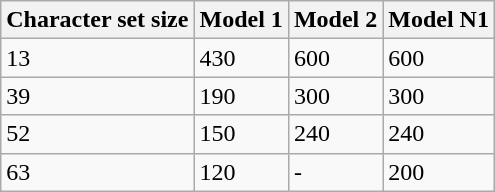<table class="wikitable" border="1">
<tr>
<th class="unsortable"><strong>Character set size</strong></th>
<th class="unsortable"><strong>Model 1</strong></th>
<th class="unsortable"><strong>Model 2</strong></th>
<th class="unsortable"><strong>Model N1</strong></th>
</tr>
<tr>
<td>13</td>
<td>430</td>
<td>600</td>
<td>600</td>
</tr>
<tr>
<td>39</td>
<td>190</td>
<td>300</td>
<td>300</td>
</tr>
<tr>
<td>52</td>
<td>150</td>
<td>240</td>
<td>240</td>
</tr>
<tr>
<td>63</td>
<td>120</td>
<td>-</td>
<td>200</td>
</tr>
</table>
